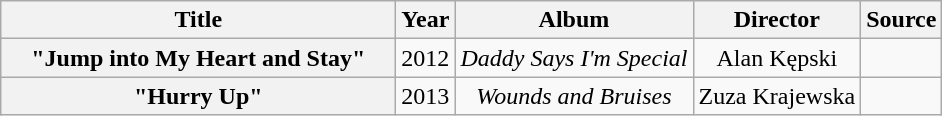<table class="wikitable plainrowheaders" style="text-align:center;" border="1">
<tr>
<th scope="col" style="width:16em;">Title</th>
<th scope="col">Year</th>
<th scope="col">Album</th>
<th scope="col">Director</th>
<th scope="col">Source</th>
</tr>
<tr>
<th scope="row">"Jump into My Heart and Stay"</th>
<td>2012</td>
<td><em>Daddy Says I'm Special</em></td>
<td>Alan Kępski</td>
<td></td>
</tr>
<tr>
<th scope="row">"Hurry Up"</th>
<td>2013</td>
<td><em>Wounds and Bruises</em></td>
<td>Zuza Krajewska</td>
<td></td>
</tr>
</table>
